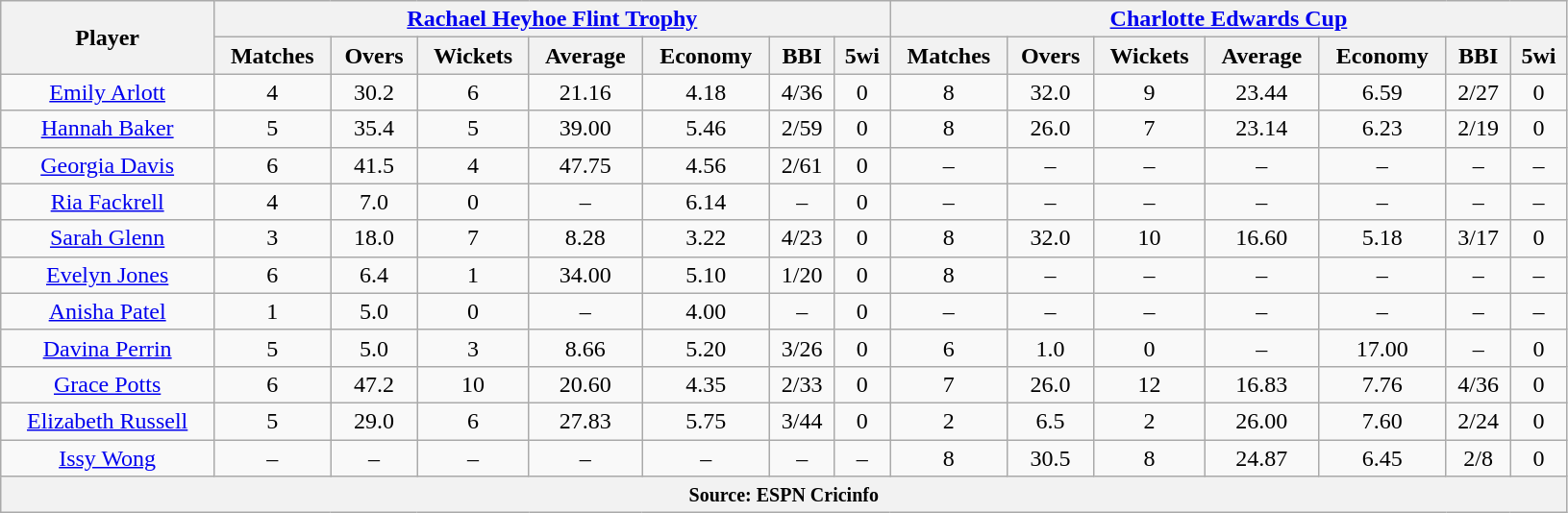<table class="wikitable" style="text-align:center; width:86%;">
<tr>
<th rowspan=2>Player</th>
<th colspan=7><a href='#'>Rachael Heyhoe Flint Trophy</a></th>
<th colspan=7><a href='#'>Charlotte Edwards Cup</a></th>
</tr>
<tr>
<th>Matches</th>
<th>Overs</th>
<th>Wickets</th>
<th>Average</th>
<th>Economy</th>
<th>BBI</th>
<th>5wi</th>
<th>Matches</th>
<th>Overs</th>
<th>Wickets</th>
<th>Average</th>
<th>Economy</th>
<th>BBI</th>
<th>5wi</th>
</tr>
<tr>
<td><a href='#'>Emily Arlott</a></td>
<td>4</td>
<td>30.2</td>
<td>6</td>
<td>21.16</td>
<td>4.18</td>
<td>4/36</td>
<td>0</td>
<td>8</td>
<td>32.0</td>
<td>9</td>
<td>23.44</td>
<td>6.59</td>
<td>2/27</td>
<td>0</td>
</tr>
<tr>
<td><a href='#'>Hannah Baker</a></td>
<td>5</td>
<td>35.4</td>
<td>5</td>
<td>39.00</td>
<td>5.46</td>
<td>2/59</td>
<td>0</td>
<td>8</td>
<td>26.0</td>
<td>7</td>
<td>23.14</td>
<td>6.23</td>
<td>2/19</td>
<td>0</td>
</tr>
<tr>
<td><a href='#'>Georgia Davis</a></td>
<td>6</td>
<td>41.5</td>
<td>4</td>
<td>47.75</td>
<td>4.56</td>
<td>2/61</td>
<td>0</td>
<td>–</td>
<td>–</td>
<td>–</td>
<td>–</td>
<td>–</td>
<td>–</td>
<td>–</td>
</tr>
<tr>
<td><a href='#'>Ria Fackrell</a></td>
<td>4</td>
<td>7.0</td>
<td>0</td>
<td>–</td>
<td>6.14</td>
<td>–</td>
<td>0</td>
<td>–</td>
<td>–</td>
<td>–</td>
<td>–</td>
<td>–</td>
<td>–</td>
<td>–</td>
</tr>
<tr>
<td><a href='#'>Sarah Glenn</a></td>
<td>3</td>
<td>18.0</td>
<td>7</td>
<td>8.28</td>
<td>3.22</td>
<td>4/23</td>
<td>0</td>
<td>8</td>
<td>32.0</td>
<td>10</td>
<td>16.60</td>
<td>5.18</td>
<td>3/17</td>
<td>0</td>
</tr>
<tr>
<td><a href='#'>Evelyn Jones</a></td>
<td>6</td>
<td>6.4</td>
<td>1</td>
<td>34.00</td>
<td>5.10</td>
<td>1/20</td>
<td>0</td>
<td>8</td>
<td>–</td>
<td>–</td>
<td>–</td>
<td>–</td>
<td>–</td>
<td>–</td>
</tr>
<tr>
<td><a href='#'>Anisha Patel</a></td>
<td>1</td>
<td>5.0</td>
<td>0</td>
<td>–</td>
<td>4.00</td>
<td>–</td>
<td>0</td>
<td>–</td>
<td>–</td>
<td>–</td>
<td>–</td>
<td>–</td>
<td>–</td>
<td>–</td>
</tr>
<tr>
<td><a href='#'>Davina Perrin</a></td>
<td>5</td>
<td>5.0</td>
<td>3</td>
<td>8.66</td>
<td>5.20</td>
<td>3/26</td>
<td>0</td>
<td>6</td>
<td>1.0</td>
<td>0</td>
<td>–</td>
<td>17.00</td>
<td>–</td>
<td>0</td>
</tr>
<tr>
<td><a href='#'>Grace Potts</a></td>
<td>6</td>
<td>47.2</td>
<td>10</td>
<td>20.60</td>
<td>4.35</td>
<td>2/33</td>
<td>0</td>
<td>7</td>
<td>26.0</td>
<td>12</td>
<td>16.83</td>
<td>7.76</td>
<td>4/36</td>
<td>0</td>
</tr>
<tr>
<td><a href='#'>Elizabeth Russell</a></td>
<td>5</td>
<td>29.0</td>
<td>6</td>
<td>27.83</td>
<td>5.75</td>
<td>3/44</td>
<td>0</td>
<td>2</td>
<td>6.5</td>
<td>2</td>
<td>26.00</td>
<td>7.60</td>
<td>2/24</td>
<td>0</td>
</tr>
<tr>
<td><a href='#'>Issy Wong</a></td>
<td>–</td>
<td>–</td>
<td>–</td>
<td>–</td>
<td>–</td>
<td>–</td>
<td>–</td>
<td>8</td>
<td>30.5</td>
<td>8</td>
<td>24.87</td>
<td>6.45</td>
<td>2/8</td>
<td>0</td>
</tr>
<tr>
<th colspan="15"><small>Source: ESPN Cricinfo</small></th>
</tr>
</table>
